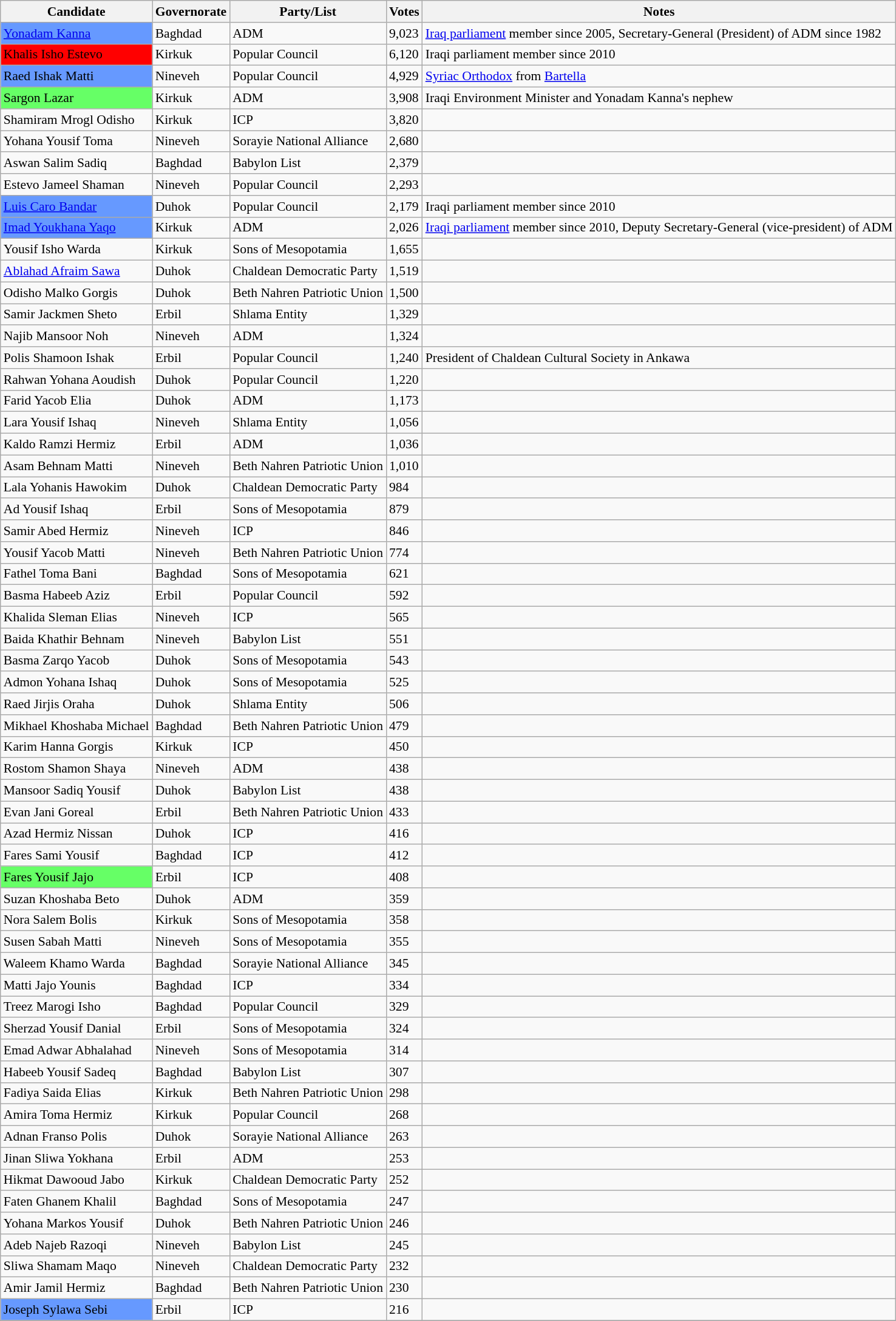<table class="wikitable sortable" style=font-size:90%>
<tr>
<th>Candidate</th>
<th>Governorate</th>
<th>Party/List</th>
<th>Votes</th>
<th>Notes</th>
</tr>
<tr>
<td bgcolor=6699FF><a href='#'>Yonadam Kanna</a></td>
<td>Baghdad</td>
<td>ADM</td>
<td>9,023</td>
<td><a href='#'>Iraq parliament</a> member since 2005, Secretary-General (President) of ADM since 1982</td>
</tr>
<tr>
<td bgcolor=FF0000>Khalis Isho Estevo</td>
<td>Kirkuk</td>
<td>Popular Council</td>
<td>6,120</td>
<td>Iraqi parliament member since 2010</td>
</tr>
<tr>
<td bgcolor=6699FF>Raed Ishak Matti</td>
<td>Nineveh</td>
<td>Popular Council</td>
<td>4,929</td>
<td><a href='#'>Syriac Orthodox</a> from <a href='#'>Bartella</a></td>
</tr>
<tr>
<td bgcolor=66FF66>Sargon Lazar</td>
<td>Kirkuk</td>
<td>ADM</td>
<td>3,908</td>
<td>Iraqi Environment Minister and Yonadam Kanna's nephew</td>
</tr>
<tr>
<td>Shamiram Mrogl Odisho</td>
<td>Kirkuk</td>
<td>ICP</td>
<td>3,820</td>
<td></td>
</tr>
<tr>
<td>Yohana Yousif Toma</td>
<td>Nineveh</td>
<td>Sorayie National Alliance</td>
<td>2,680</td>
<td></td>
</tr>
<tr>
<td>Aswan Salim Sadiq</td>
<td>Baghdad</td>
<td>Babylon List</td>
<td>2,379</td>
<td></td>
</tr>
<tr>
<td>Estevo Jameel Shaman</td>
<td>Nineveh</td>
<td>Popular Council</td>
<td>2,293</td>
<td></td>
</tr>
<tr>
<td bgcolor=6699FF><a href='#'>Luis Caro Bandar</a></td>
<td>Duhok</td>
<td>Popular Council</td>
<td>2,179</td>
<td>Iraqi parliament member since 2010</td>
</tr>
<tr>
<td bgcolor=6699FF><a href='#'>Imad Youkhana Yaqo</a></td>
<td>Kirkuk</td>
<td>ADM</td>
<td>2,026</td>
<td><a href='#'>Iraqi parliament</a> member since 2010, Deputy Secretary-General (vice-president) of ADM</td>
</tr>
<tr>
<td>Yousif Isho Warda</td>
<td>Kirkuk</td>
<td>Sons of Mesopotamia</td>
<td>1,655</td>
<td></td>
</tr>
<tr>
<td><a href='#'>Ablahad Afraim Sawa</a></td>
<td>Duhok</td>
<td>Chaldean Democratic Party</td>
<td>1,519</td>
<td></td>
</tr>
<tr>
<td>Odisho Malko Gorgis</td>
<td>Duhok</td>
<td>Beth Nahren Patriotic Union</td>
<td>1,500</td>
<td></td>
</tr>
<tr>
<td>Samir Jackmen Sheto</td>
<td>Erbil</td>
<td>Shlama Entity</td>
<td>1,329</td>
<td></td>
</tr>
<tr>
<td>Najib Mansoor Noh</td>
<td>Nineveh</td>
<td>ADM</td>
<td>1,324</td>
<td></td>
</tr>
<tr>
<td>Polis Shamoon Ishak</td>
<td>Erbil</td>
<td>Popular Council</td>
<td>1,240</td>
<td>President of Chaldean Cultural Society in Ankawa</td>
</tr>
<tr>
<td>Rahwan Yohana Aoudish</td>
<td>Duhok</td>
<td>Popular Council</td>
<td>1,220</td>
<td></td>
</tr>
<tr>
<td>Farid Yacob Elia</td>
<td>Duhok</td>
<td>ADM</td>
<td>1,173</td>
<td></td>
</tr>
<tr>
<td>Lara Yousif Ishaq</td>
<td>Nineveh</td>
<td>Shlama Entity</td>
<td>1,056</td>
<td></td>
</tr>
<tr>
<td>Kaldo Ramzi Hermiz</td>
<td>Erbil</td>
<td>ADM</td>
<td>1,036</td>
<td></td>
</tr>
<tr>
<td>Asam Behnam Matti</td>
<td>Nineveh</td>
<td>Beth Nahren Patriotic Union</td>
<td>1,010</td>
<td></td>
</tr>
<tr>
<td>Lala Yohanis Hawokim</td>
<td>Duhok</td>
<td>Chaldean Democratic Party</td>
<td>984</td>
<td></td>
</tr>
<tr>
<td>Ad Yousif Ishaq</td>
<td>Erbil</td>
<td>Sons of Mesopotamia</td>
<td>879</td>
<td></td>
</tr>
<tr>
<td>Samir Abed Hermiz</td>
<td>Nineveh</td>
<td>ICP</td>
<td>846</td>
<td></td>
</tr>
<tr>
<td>Yousif Yacob Matti</td>
<td>Nineveh</td>
<td>Beth Nahren Patriotic Union</td>
<td>774</td>
<td></td>
</tr>
<tr>
<td>Fathel Toma Bani</td>
<td>Baghdad</td>
<td>Sons of Mesopotamia</td>
<td>621</td>
<td></td>
</tr>
<tr>
<td>Basma Habeeb Aziz</td>
<td>Erbil</td>
<td>Popular Council</td>
<td>592</td>
<td></td>
</tr>
<tr>
<td>Khalida Sleman Elias</td>
<td>Nineveh</td>
<td>ICP</td>
<td>565</td>
<td></td>
</tr>
<tr>
<td>Baida Khathir Behnam</td>
<td>Nineveh</td>
<td>Babylon List</td>
<td>551</td>
<td></td>
</tr>
<tr>
<td>Basma Zarqo Yacob</td>
<td>Duhok</td>
<td>Sons of Mesopotamia</td>
<td>543</td>
<td></td>
</tr>
<tr>
<td>Admon Yohana Ishaq</td>
<td>Duhok</td>
<td>Sons of Mesopotamia</td>
<td>525</td>
<td></td>
</tr>
<tr>
<td>Raed Jirjis Oraha</td>
<td>Duhok</td>
<td>Shlama Entity</td>
<td>506</td>
<td></td>
</tr>
<tr>
<td>Mikhael Khoshaba Michael</td>
<td>Baghdad</td>
<td>Beth Nahren Patriotic Union</td>
<td>479</td>
<td></td>
</tr>
<tr>
<td>Karim Hanna Gorgis</td>
<td>Kirkuk</td>
<td>ICP</td>
<td>450</td>
<td></td>
</tr>
<tr>
<td>Rostom Shamon Shaya</td>
<td>Nineveh</td>
<td>ADM</td>
<td>438</td>
<td></td>
</tr>
<tr>
<td>Mansoor Sadiq Yousif</td>
<td>Duhok</td>
<td>Babylon List</td>
<td>438</td>
<td></td>
</tr>
<tr>
<td>Evan Jani Goreal</td>
<td>Erbil</td>
<td>Beth Nahren Patriotic Union</td>
<td>433</td>
<td></td>
</tr>
<tr>
<td>Azad Hermiz Nissan</td>
<td>Duhok</td>
<td>ICP</td>
<td>416</td>
<td></td>
</tr>
<tr>
<td>Fares Sami Yousif</td>
<td>Baghdad</td>
<td>ICP</td>
<td>412</td>
<td></td>
</tr>
<tr>
<td bgcolor=66FF66>Fares Yousif Jajo</td>
<td>Erbil</td>
<td>ICP</td>
<td>408</td>
<td></td>
</tr>
<tr>
<td>Suzan Khoshaba Beto</td>
<td>Duhok</td>
<td>ADM</td>
<td>359</td>
<td></td>
</tr>
<tr>
<td>Nora Salem Bolis</td>
<td>Kirkuk</td>
<td>Sons of Mesopotamia</td>
<td>358</td>
<td></td>
</tr>
<tr>
<td>Susen Sabah Matti</td>
<td>Nineveh</td>
<td>Sons of Mesopotamia</td>
<td>355</td>
<td></td>
</tr>
<tr>
<td>Waleem Khamo Warda</td>
<td>Baghdad</td>
<td>Sorayie National Alliance</td>
<td>345</td>
<td></td>
</tr>
<tr>
<td>Matti Jajo Younis</td>
<td>Baghdad</td>
<td>ICP</td>
<td>334</td>
<td></td>
</tr>
<tr>
<td>Treez Marogi Isho</td>
<td>Baghdad</td>
<td>Popular Council</td>
<td>329</td>
<td></td>
</tr>
<tr>
<td>Sherzad Yousif Danial</td>
<td>Erbil</td>
<td>Sons of Mesopotamia</td>
<td>324</td>
<td></td>
</tr>
<tr>
<td>Emad Adwar Abhalahad</td>
<td>Nineveh</td>
<td>Sons of Mesopotamia</td>
<td>314</td>
<td></td>
</tr>
<tr>
<td>Habeeb Yousif Sadeq</td>
<td>Baghdad</td>
<td>Babylon List</td>
<td>307</td>
<td></td>
</tr>
<tr>
<td>Fadiya Saida Elias</td>
<td>Kirkuk</td>
<td>Beth Nahren Patriotic Union</td>
<td>298</td>
<td></td>
</tr>
<tr>
<td>Amira Toma Hermiz</td>
<td>Kirkuk</td>
<td>Popular Council</td>
<td>268</td>
<td></td>
</tr>
<tr>
<td>Adnan Franso Polis</td>
<td>Duhok</td>
<td>Sorayie National Alliance</td>
<td>263</td>
<td></td>
</tr>
<tr>
<td>Jinan Sliwa Yokhana</td>
<td>Erbil</td>
<td>ADM</td>
<td>253</td>
<td></td>
</tr>
<tr>
<td>Hikmat Dawooud Jabo</td>
<td>Kirkuk</td>
<td>Chaldean Democratic Party</td>
<td>252</td>
<td></td>
</tr>
<tr>
<td>Faten Ghanem Khalil</td>
<td>Baghdad</td>
<td>Sons of Mesopotamia</td>
<td>247</td>
<td></td>
</tr>
<tr>
<td>Yohana Markos Yousif</td>
<td>Duhok</td>
<td>Beth Nahren Patriotic Union</td>
<td>246</td>
<td></td>
</tr>
<tr>
<td>Adeb Najeb Razoqi</td>
<td>Nineveh</td>
<td>Babylon List</td>
<td>245</td>
<td></td>
</tr>
<tr>
<td>Sliwa Shamam Maqo</td>
<td>Nineveh</td>
<td>Chaldean Democratic Party</td>
<td>232</td>
<td></td>
</tr>
<tr>
<td>Amir Jamil Hermiz</td>
<td>Baghdad</td>
<td>Beth Nahren Patriotic Union</td>
<td>230</td>
<td></td>
</tr>
<tr>
<td bgcolor=6699FF>Joseph Sylawa Sebi</td>
<td>Erbil</td>
<td>ICP</td>
<td>216</td>
<td></td>
</tr>
<tr>
</tr>
</table>
